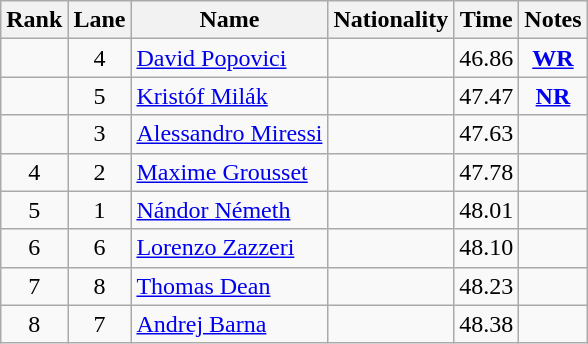<table class="wikitable sortable" style="text-align:center">
<tr>
<th>Rank</th>
<th>Lane</th>
<th>Name</th>
<th>Nationality</th>
<th>Time</th>
<th>Notes</th>
</tr>
<tr>
<td></td>
<td>4</td>
<td align=left><a href='#'>David Popovici</a></td>
<td align=left></td>
<td>46.86</td>
<td><strong><a href='#'>WR</a></strong></td>
</tr>
<tr>
<td></td>
<td>5</td>
<td align=left><a href='#'>Kristóf Milák</a></td>
<td align=left></td>
<td>47.47</td>
<td><strong><a href='#'>NR</a></strong></td>
</tr>
<tr>
<td></td>
<td>3</td>
<td align=left><a href='#'>Alessandro Miressi</a></td>
<td align=left></td>
<td>47.63</td>
<td></td>
</tr>
<tr>
<td>4</td>
<td>2</td>
<td align=left><a href='#'>Maxime Grousset</a></td>
<td align=left></td>
<td>47.78</td>
<td></td>
</tr>
<tr>
<td>5</td>
<td>1</td>
<td align=left><a href='#'>Nándor Németh</a></td>
<td align=left></td>
<td>48.01</td>
<td></td>
</tr>
<tr>
<td>6</td>
<td>6</td>
<td align=left><a href='#'>Lorenzo Zazzeri</a></td>
<td align=left></td>
<td>48.10</td>
<td></td>
</tr>
<tr>
<td>7</td>
<td>8</td>
<td align=left><a href='#'>Thomas Dean</a></td>
<td align=left></td>
<td>48.23</td>
<td></td>
</tr>
<tr>
<td>8</td>
<td>7</td>
<td align=left><a href='#'>Andrej Barna</a></td>
<td align=left></td>
<td>48.38</td>
<td></td>
</tr>
</table>
